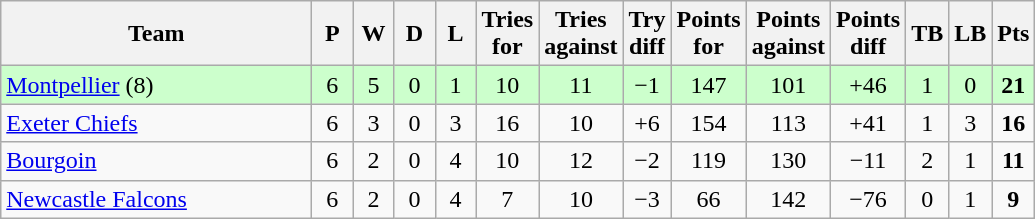<table class="wikitable" style="text-align: center;">
<tr>
<th width="200">Team</th>
<th width="20">P</th>
<th width="20">W</th>
<th width="20">D</th>
<th width="20">L</th>
<th width="20">Tries for</th>
<th width="20">Tries against</th>
<th width="20">Try diff</th>
<th width="20">Points for</th>
<th width="20">Points against</th>
<th width="25">Points diff</th>
<th width="20">TB</th>
<th width="20">LB</th>
<th width="20">Pts</th>
</tr>
<tr bgcolor=ccffcc>
<td align=left> <a href='#'>Montpellier</a> (8)</td>
<td>6</td>
<td>5</td>
<td>0</td>
<td>1</td>
<td>10</td>
<td>11</td>
<td>−1</td>
<td>147</td>
<td>101</td>
<td>+46</td>
<td>1</td>
<td>0</td>
<td><strong>21</strong></td>
</tr>
<tr>
<td align=left> <a href='#'>Exeter Chiefs</a></td>
<td>6</td>
<td>3</td>
<td>0</td>
<td>3</td>
<td>16</td>
<td>10</td>
<td>+6</td>
<td>154</td>
<td>113</td>
<td>+41</td>
<td>1</td>
<td>3</td>
<td><strong>16</strong></td>
</tr>
<tr>
<td align=left> <a href='#'>Bourgoin</a></td>
<td>6</td>
<td>2</td>
<td>0</td>
<td>4</td>
<td>10</td>
<td>12</td>
<td>−2</td>
<td>119</td>
<td>130</td>
<td>−11</td>
<td>2</td>
<td>1</td>
<td><strong>11</strong></td>
</tr>
<tr>
<td align=left> <a href='#'>Newcastle Falcons</a></td>
<td>6</td>
<td>2</td>
<td>0</td>
<td>4</td>
<td>7</td>
<td>10</td>
<td>−3</td>
<td>66</td>
<td>142</td>
<td>−76</td>
<td>0</td>
<td>1</td>
<td><strong>9</strong></td>
</tr>
</table>
